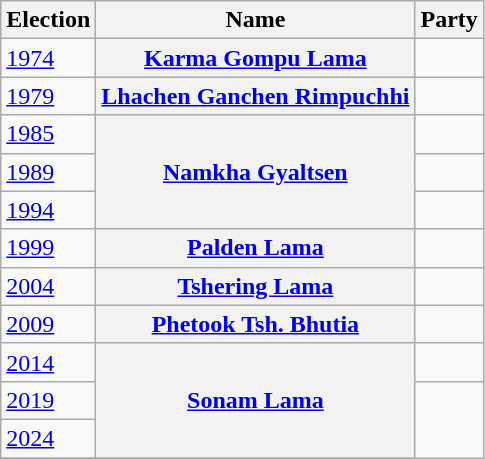<table class="wikitable sortable">
<tr>
<th scope=col>Election</th>
<th scope=col>Name</th>
<th scope=col colspan="2">Party</th>
</tr>
<tr>
<td><a href='#'>1974</a></td>
<th scope=row><a href='#'>Karma Gompu Lama</a></th>
<td></td>
</tr>
<tr>
<td><a href='#'>1979</a></td>
<th scope=row><a href='#'>Lhachen Ganchen Rimpuchhi</a></th>
<td></td>
</tr>
<tr>
<td><a href='#'>1985</a></td>
<th scope=rowgroup rowspan="3"><a href='#'>Namkha Gyaltsen</a></th>
<td></td>
</tr>
<tr>
<td><a href='#'>1989</a></td>
</tr>
<tr>
<td><a href='#'>1994</a></td>
<td></td>
</tr>
<tr>
<td><a href='#'>1999</a></td>
<th scope=row><a href='#'>Palden Lama</a></th>
<td></td>
</tr>
<tr>
<td><a href='#'>2004</a></td>
<th scope=row><a href='#'>Tshering Lama</a></th>
<td></td>
</tr>
<tr>
<td><a href='#'>2009</a></td>
<th scope=row><a href='#'>Phetook Tsh. Bhutia</a></th>
<td></td>
</tr>
<tr>
<td><a href='#'>2014</a></td>
<th scope=rowgroup rowspan="3"><a href='#'>Sonam Lama</a></th>
<td></td>
</tr>
<tr>
<td><a href='#'>2019</a></td>
</tr>
<tr>
<td><a href='#'>2024</a></td>
</tr>
<tr>
</tr>
</table>
